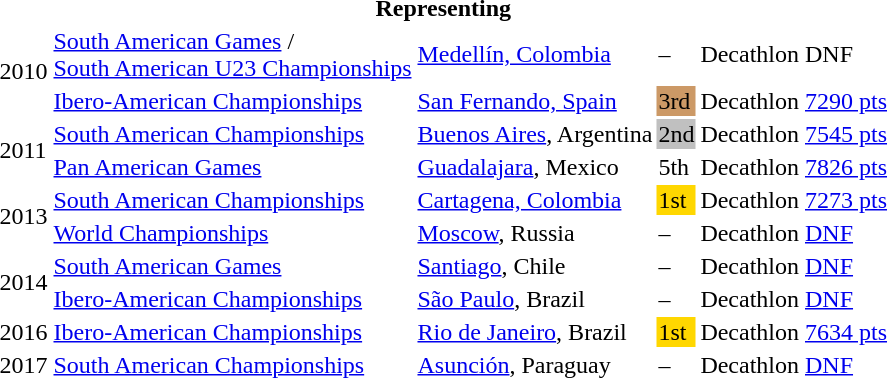<table>
<tr>
<th colspan="6">Representing </th>
</tr>
<tr>
<td rowspan=2>2010</td>
<td><a href='#'>South American Games</a> /<br><a href='#'>South American U23 Championships</a></td>
<td><a href='#'>Medellín, Colombia</a></td>
<td>–</td>
<td>Decathlon</td>
<td>DNF</td>
</tr>
<tr>
<td><a href='#'>Ibero-American Championships</a></td>
<td><a href='#'>San Fernando, Spain</a></td>
<td bgcolor=cc9966>3rd</td>
<td>Decathlon</td>
<td><a href='#'>7290 pts</a></td>
</tr>
<tr>
<td rowspan=2>2011</td>
<td><a href='#'>South American Championships</a></td>
<td><a href='#'>Buenos Aires</a>, Argentina</td>
<td bgcolor=silver>2nd</td>
<td>Decathlon</td>
<td><a href='#'>7545 pts</a></td>
</tr>
<tr>
<td><a href='#'>Pan American Games</a></td>
<td><a href='#'>Guadalajara</a>, Mexico</td>
<td>5th</td>
<td>Decathlon</td>
<td><a href='#'>7826 pts</a></td>
</tr>
<tr>
<td rowspan=2>2013</td>
<td><a href='#'>South American Championships</a></td>
<td><a href='#'>Cartagena, Colombia</a></td>
<td bgcolor=gold>1st</td>
<td>Decathlon</td>
<td><a href='#'>7273 pts</a></td>
</tr>
<tr>
<td><a href='#'>World Championships</a></td>
<td><a href='#'>Moscow</a>, Russia</td>
<td>–</td>
<td>Decathlon</td>
<td><a href='#'>DNF</a></td>
</tr>
<tr>
<td rowspan=2>2014</td>
<td><a href='#'>South American Games</a></td>
<td><a href='#'>Santiago</a>, Chile</td>
<td>–</td>
<td>Decathlon</td>
<td><a href='#'>DNF</a></td>
</tr>
<tr>
<td><a href='#'>Ibero-American Championships</a></td>
<td><a href='#'>São Paulo</a>, Brazil</td>
<td>–</td>
<td>Decathlon</td>
<td><a href='#'>DNF</a></td>
</tr>
<tr>
<td>2016</td>
<td><a href='#'>Ibero-American Championships</a></td>
<td><a href='#'>Rio de Janeiro</a>, Brazil</td>
<td bgcolor=gold>1st</td>
<td>Decathlon</td>
<td><a href='#'>7634 pts</a></td>
</tr>
<tr>
<td>2017</td>
<td><a href='#'>South American Championships</a></td>
<td><a href='#'>Asunción</a>, Paraguay</td>
<td>–</td>
<td>Decathlon</td>
<td><a href='#'>DNF</a></td>
</tr>
</table>
